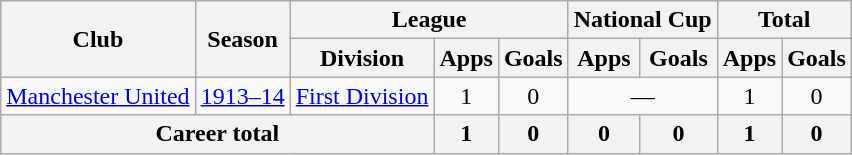<table class="wikitable" style="text-align: center">
<tr>
<th rowspan="2">Club</th>
<th rowspan="2">Season</th>
<th colspan="3">League</th>
<th colspan="2">National Cup</th>
<th colspan="2">Total</th>
</tr>
<tr>
<th>Division</th>
<th>Apps</th>
<th>Goals</th>
<th>Apps</th>
<th>Goals</th>
<th>Apps</th>
<th>Goals</th>
</tr>
<tr>
<td><a href='#'>Manchester United</a></td>
<td><a href='#'>1913–14</a></td>
<td><a href='#'>First Division</a></td>
<td>1</td>
<td>0</td>
<td colspan="2">—</td>
<td>1</td>
<td>0</td>
</tr>
<tr>
<th colspan="3">Career total</th>
<th>1</th>
<th>0</th>
<th>0</th>
<th>0</th>
<th>1</th>
<th>0</th>
</tr>
</table>
